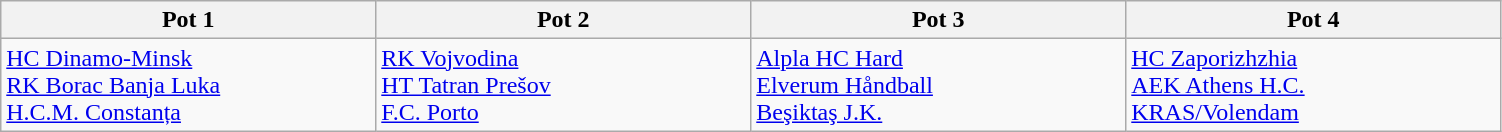<table class="wikitable">
<tr>
<th width=15%>Pot 1</th>
<th width=15%>Pot 2</th>
<th width=15%>Pot 3</th>
<th width=15%>Pot 4</th>
</tr>
<tr>
<td valign="top"> <a href='#'>HC Dinamo-Minsk</a><br> <a href='#'>RK Borac Banja Luka</a><br> <a href='#'>H.C.M. Constanța</a></td>
<td valign="top"> <a href='#'>RK Vojvodina</a><br> <a href='#'>HT Tatran Prešov</a><br> <a href='#'>F.C. Porto</a></td>
<td valign="top"> <a href='#'>Alpla HC Hard</a><br> <a href='#'>Elverum Håndball</a><br> <a href='#'>Beşiktaş J.K.</a></td>
<td valign="top"> <a href='#'>HC Zaporizhzhia</a><br> <a href='#'>AEK Athens H.C.</a><br> <a href='#'>KRAS/Volendam</a></td>
</tr>
</table>
